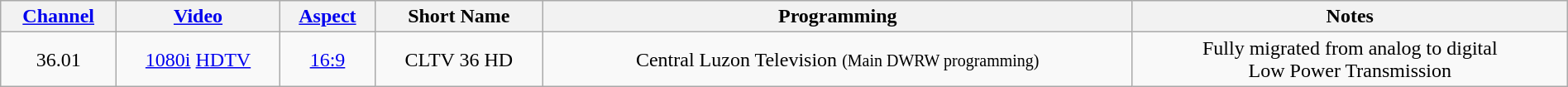<table class="wikitable" style="width:100%; text-align:center;">
<tr>
<th><a href='#'>Channel</a></th>
<th><a href='#'>Video</a></th>
<th><a href='#'>Aspect</a></th>
<th>Short Name</th>
<th>Programming</th>
<th>Notes</th>
</tr>
<tr>
<td>36.01</td>
<td><a href='#'>1080i</a> <a href='#'>HDTV</a></td>
<td><a href='#'>16:9</a></td>
<td>CLTV 36 HD</td>
<td>Central Luzon Television <small>(Main DWRW programming)</small></td>
<td>Fully migrated from analog to digital<br>Low Power Transmission</td>
</tr>
</table>
